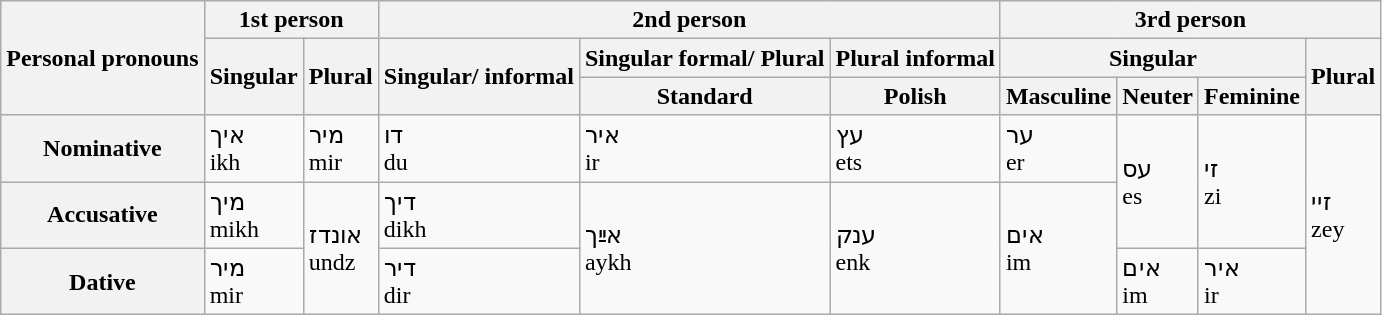<table class="wikitable">
<tr>
<th rowspan="3">Personal pronouns</th>
<th colspan="2">1st person</th>
<th colspan="3">2nd person</th>
<th colspan="4">3rd person</th>
</tr>
<tr>
<th rowspan="2">Singular</th>
<th rowspan="2">Plural</th>
<th rowspan="2">Singular/ informal</th>
<th>Singular formal/ Plural</th>
<th>Plural informal</th>
<th colspan="3">Singular</th>
<th rowspan="2">Plural</th>
</tr>
<tr>
<th>Standard</th>
<th>Polish</th>
<th>Masculine</th>
<th>Neuter</th>
<th>Feminine</th>
</tr>
<tr>
<th>Nominative</th>
<td>איך<br>ikh</td>
<td>מיר<br>mir</td>
<td>דו<br>du</td>
<td>איר<br>ir</td>
<td>עץ<br>ets</td>
<td>ער<br>er</td>
<td rowspan="2">עס<br>es</td>
<td rowspan="2">זי<br>zi</td>
<td rowspan="3">זיי<br>zey</td>
</tr>
<tr>
<th>Accusative</th>
<td>מיך<br>mikh</td>
<td rowspan="2">אונדז<br>undz</td>
<td>דיך<br>dikh</td>
<td rowspan="2">אײַך<br>aykh</td>
<td rowspan="2">ענק<br>enk</td>
<td rowspan="2">אים<br>im</td>
</tr>
<tr>
<th>Dative</th>
<td>מיר<br>mir</td>
<td>דיר<br>dir</td>
<td>אים<br>im</td>
<td>איר<br>ir</td>
</tr>
</table>
